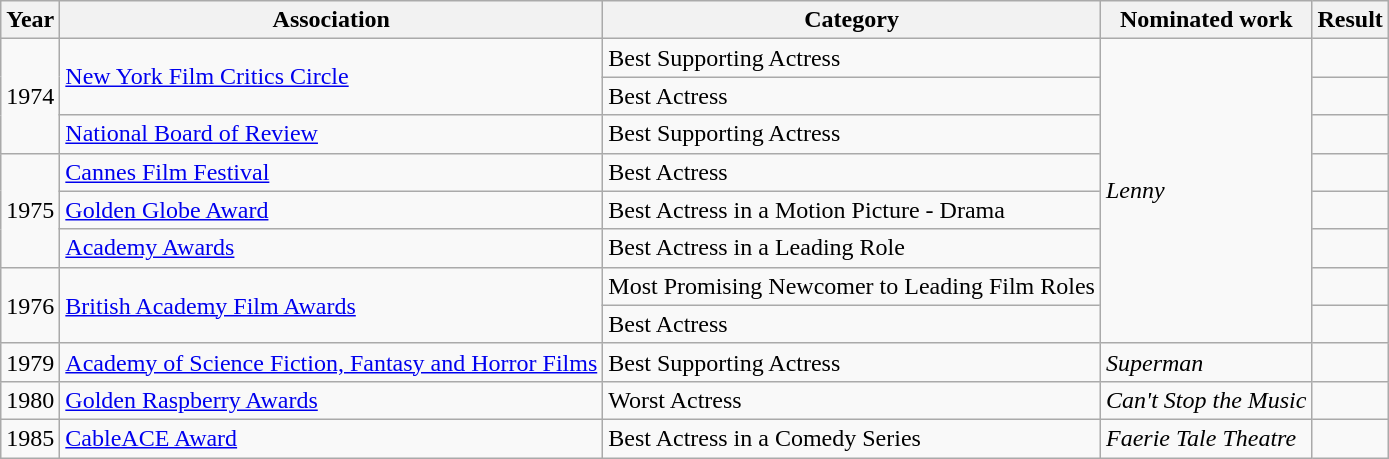<table class="wikitable sortable">
<tr>
<th>Year</th>
<th>Association</th>
<th>Category</th>
<th>Nominated work</th>
<th>Result</th>
</tr>
<tr>
<td rowspan="3">1974</td>
<td rowspan="2"><a href='#'>New York Film Critics Circle</a></td>
<td>Best Supporting Actress</td>
<td rowspan="8"><em>Lenny</em></td>
<td></td>
</tr>
<tr>
<td>Best Actress</td>
<td></td>
</tr>
<tr>
<td><a href='#'>National Board of Review</a></td>
<td>Best Supporting Actress</td>
<td></td>
</tr>
<tr>
<td rowspan="3">1975</td>
<td><a href='#'>Cannes Film Festival</a></td>
<td>Best Actress</td>
<td></td>
</tr>
<tr>
<td><a href='#'>Golden Globe Award</a></td>
<td>Best Actress in a Motion Picture - Drama</td>
<td></td>
</tr>
<tr>
<td><a href='#'>Academy Awards</a></td>
<td>Best Actress in a Leading Role</td>
<td></td>
</tr>
<tr>
<td rowspan="2">1976</td>
<td rowspan="2"><a href='#'>British Academy Film Awards</a></td>
<td>Most Promising Newcomer to Leading Film Roles</td>
<td></td>
</tr>
<tr>
<td>Best Actress</td>
<td></td>
</tr>
<tr>
<td>1979</td>
<td><a href='#'>Academy of Science Fiction, Fantasy and Horror Films</a></td>
<td>Best Supporting Actress</td>
<td><em>Superman</em></td>
<td></td>
</tr>
<tr>
<td>1980</td>
<td><a href='#'>Golden Raspberry Awards</a></td>
<td>Worst Actress</td>
<td><em>Can't Stop the Music</em></td>
<td></td>
</tr>
<tr>
<td>1985</td>
<td><a href='#'>CableACE Award</a></td>
<td>Best Actress in a Comedy Series</td>
<td><em>Faerie Tale Theatre</em></td>
<td></td>
</tr>
</table>
